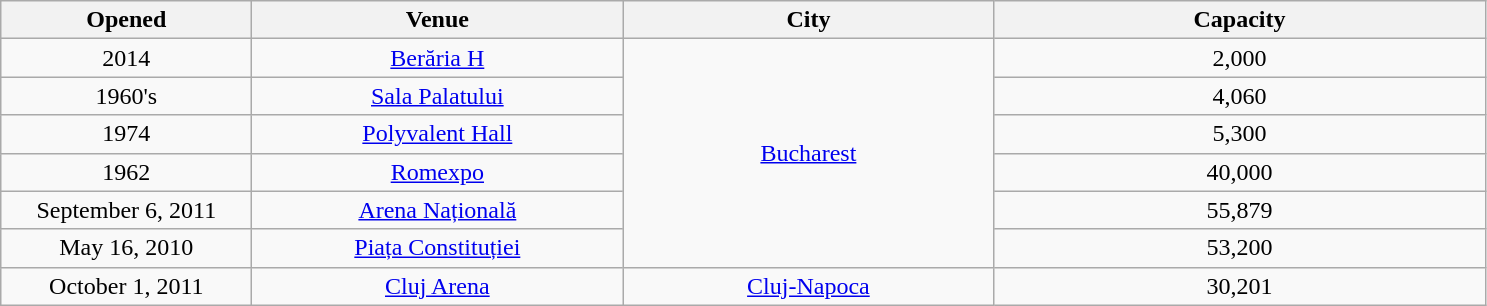<table class="sortable wikitable" style="text-align:center;">
<tr>
<th scope="col" style="width:10em;">Opened</th>
<th scope="col" style="width:15em;">Venue</th>
<th scope="col" style="width:15em;">City</th>
<th scope="col" style="width:20em;">Capacity</th>
</tr>
<tr>
<td>2014</td>
<td><a href='#'>Berăria H</a></td>
<td rowspan="6"><a href='#'>Bucharest</a></td>
<td>2,000</td>
</tr>
<tr>
<td>1960's</td>
<td><a href='#'>Sala Palatului</a></td>
<td>4,060</td>
</tr>
<tr>
<td>1974</td>
<td><a href='#'>Polyvalent Hall</a></td>
<td>5,300</td>
</tr>
<tr>
<td>1962</td>
<td><a href='#'>Romexpo</a></td>
<td>40,000</td>
</tr>
<tr>
<td>September 6, 2011</td>
<td><a href='#'>Arena Națională</a></td>
<td>55,879</td>
</tr>
<tr>
<td>May 16, 2010</td>
<td><a href='#'>Piața Constituției</a></td>
<td>53,200</td>
</tr>
<tr>
<td>October 1, 2011</td>
<td><a href='#'>Cluj Arena</a></td>
<td><a href='#'>Cluj-Napoca</a></td>
<td>30,201</td>
</tr>
</table>
